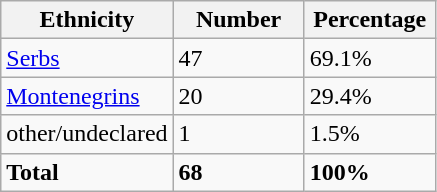<table class="wikitable">
<tr>
<th width="100px">Ethnicity</th>
<th width="80px">Number</th>
<th width="80px">Percentage</th>
</tr>
<tr>
<td><a href='#'>Serbs</a></td>
<td>47</td>
<td>69.1%</td>
</tr>
<tr>
<td><a href='#'>Montenegrins</a></td>
<td>20</td>
<td>29.4%</td>
</tr>
<tr>
<td>other/undeclared</td>
<td>1</td>
<td>1.5%</td>
</tr>
<tr>
<td><strong>Total</strong></td>
<td><strong>68</strong></td>
<td><strong>100%</strong></td>
</tr>
</table>
